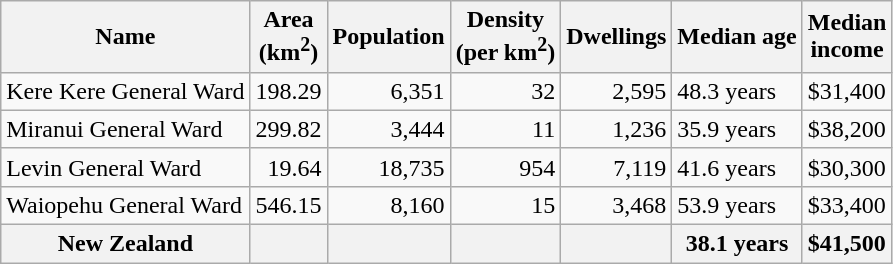<table class="wikitable">
<tr>
<th>Name</th>
<th>Area<br>(km<sup>2</sup>)</th>
<th>Population</th>
<th>Density<br>(per km<sup>2</sup>)</th>
<th>Dwellings</th>
<th>Median age</th>
<th>Median<br>income</th>
</tr>
<tr>
<td>Kere Kere General Ward</td>
<td style="text-align:right;">198.29</td>
<td style="text-align:right;">6,351</td>
<td style="text-align:right;">32</td>
<td style="text-align:right;">2,595</td>
<td>48.3 years</td>
<td>$31,400</td>
</tr>
<tr>
<td>Miranui General Ward</td>
<td style="text-align:right;">299.82</td>
<td style="text-align:right;">3,444</td>
<td style="text-align:right;">11</td>
<td style="text-align:right;">1,236</td>
<td>35.9 years</td>
<td>$38,200</td>
</tr>
<tr>
<td>Levin General Ward</td>
<td style="text-align:right;">19.64</td>
<td style="text-align:right;">18,735</td>
<td style="text-align:right;">954</td>
<td style="text-align:right;">7,119</td>
<td>41.6 years</td>
<td>$30,300</td>
</tr>
<tr>
<td>Waiopehu General Ward</td>
<td style="text-align:right;">546.15</td>
<td style="text-align:right;">8,160</td>
<td style="text-align:right;">15</td>
<td style="text-align:right;">3,468</td>
<td>53.9 years</td>
<td>$33,400</td>
</tr>
<tr>
<th>New Zealand</th>
<th></th>
<th></th>
<th></th>
<th></th>
<th>38.1 years</th>
<th style="text-align:left;">$41,500</th>
</tr>
</table>
